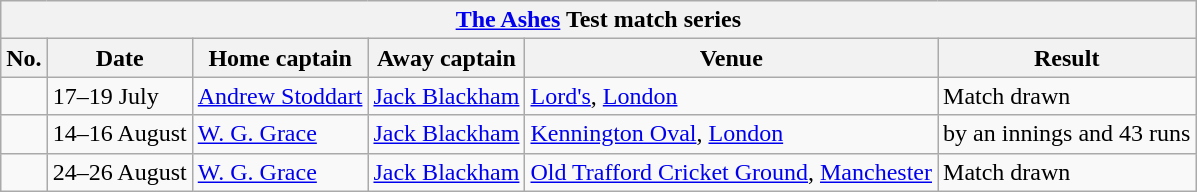<table class="wikitable">
<tr>
<th colspan="9"><a href='#'>The Ashes</a> Test match series</th>
</tr>
<tr>
<th>No.</th>
<th>Date</th>
<th>Home captain</th>
<th>Away captain</th>
<th>Venue</th>
<th>Result</th>
</tr>
<tr>
<td></td>
<td>17–19 July</td>
<td><a href='#'>Andrew Stoddart</a></td>
<td><a href='#'>Jack Blackham</a></td>
<td><a href='#'>Lord's</a>, <a href='#'>London</a></td>
<td>Match drawn</td>
</tr>
<tr>
<td></td>
<td>14–16 August</td>
<td><a href='#'>W. G. Grace</a></td>
<td><a href='#'>Jack Blackham</a></td>
<td><a href='#'>Kennington Oval</a>, <a href='#'>London</a></td>
<td> by an innings and 43 runs</td>
</tr>
<tr>
<td></td>
<td>24–26 August</td>
<td><a href='#'>W. G. Grace</a></td>
<td><a href='#'>Jack Blackham</a></td>
<td><a href='#'>Old Trafford Cricket Ground</a>, <a href='#'>Manchester</a></td>
<td>Match drawn</td>
</tr>
</table>
